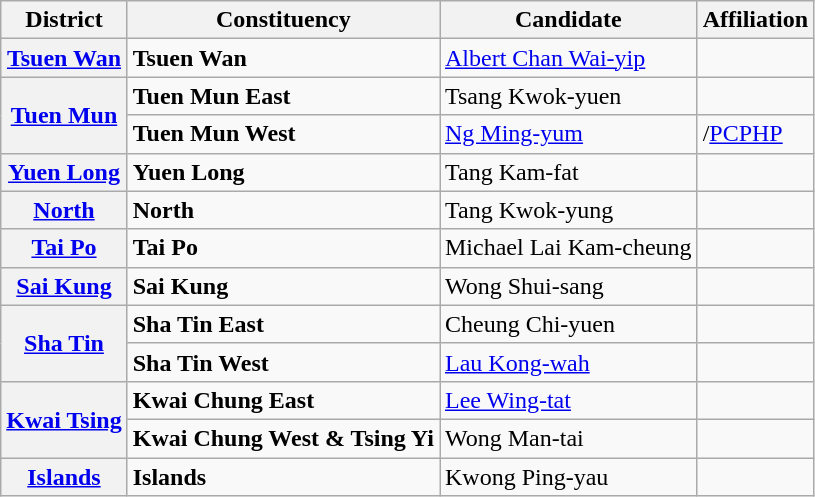<table class="wikitable">
<tr>
<th>District</th>
<th>Constituency</th>
<th>Candidate</th>
<th colspan=2>Affiliation</th>
</tr>
<tr>
<th><a href='#'>Tsuen Wan</a></th>
<td><strong>Tsuen Wan</strong></td>
<td><a href='#'>Albert Chan Wai-yip</a></td>
<td></td>
</tr>
<tr>
<th rowspan=2><a href='#'>Tuen Mun</a></th>
<td><strong>Tuen Mun East</strong></td>
<td>Tsang Kwok-yuen</td>
<td></td>
</tr>
<tr>
<td><strong>Tuen Mun West</strong></td>
<td><a href='#'>Ng Ming-yum</a></td>
<td>/<a href='#'>PCPHP</a></td>
</tr>
<tr>
<th><a href='#'>Yuen Long</a></th>
<td><strong>Yuen Long</strong></td>
<td>Tang Kam-fat</td>
<td></td>
</tr>
<tr>
<th><a href='#'>North</a></th>
<td><strong>North</strong></td>
<td>Tang Kwok-yung</td>
<td></td>
</tr>
<tr>
<th><a href='#'>Tai Po</a></th>
<td><strong>Tai Po</strong></td>
<td>Michael Lai Kam-cheung</td>
<td></td>
</tr>
<tr>
<th><a href='#'>Sai Kung</a></th>
<td><strong>Sai Kung</strong></td>
<td>Wong Shui-sang</td>
<td></td>
</tr>
<tr>
<th rowspan=2><a href='#'>Sha Tin</a></th>
<td><strong>Sha Tin East</strong></td>
<td>Cheung Chi-yuen</td>
<td></td>
</tr>
<tr>
<td><strong>Sha Tin West</strong></td>
<td><a href='#'>Lau Kong-wah</a></td>
<td></td>
</tr>
<tr>
<th rowspan=2><a href='#'>Kwai Tsing</a></th>
<td><strong> Kwai Chung East</strong></td>
<td><a href='#'>Lee Wing-tat</a></td>
<td></td>
</tr>
<tr>
<td><strong> Kwai Chung West & Tsing Yi</strong></td>
<td>Wong Man-tai</td>
<td></td>
</tr>
<tr>
<th><a href='#'>Islands</a></th>
<td><strong>Islands</strong></td>
<td>Kwong Ping-yau</td>
<td></td>
</tr>
</table>
